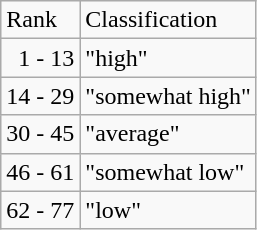<table class="wikitable" ---valign=top>
<tr>
<td>Rank</td>
<td>Classification</td>
</tr>
<tr>
<td>  1 - 13</td>
<td>"high"</td>
</tr>
<tr>
<td>14 - 29</td>
<td>"somewhat high"</td>
</tr>
<tr>
<td>30 - 45</td>
<td>"average"</td>
</tr>
<tr>
<td>46 - 61</td>
<td>"somewhat low"</td>
</tr>
<tr>
<td>62 - 77</td>
<td>"low"</td>
</tr>
</table>
